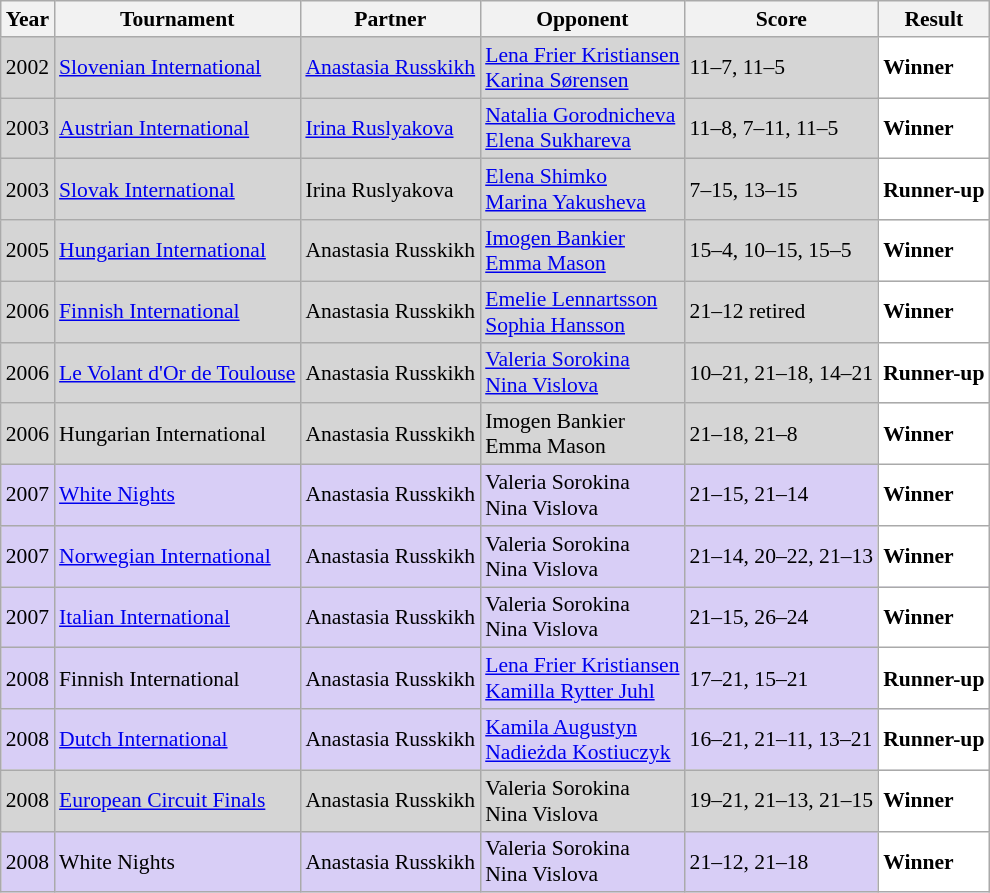<table class="sortable wikitable" style="font-size: 90%;">
<tr>
<th>Year</th>
<th>Tournament</th>
<th>Partner</th>
<th>Opponent</th>
<th>Score</th>
<th>Result</th>
</tr>
<tr style="background:#D5D5D5">
<td align="center">2002</td>
<td align="left"><a href='#'>Slovenian International</a></td>
<td align="left"> <a href='#'>Anastasia Russkikh</a></td>
<td align="left"> <a href='#'>Lena Frier Kristiansen</a><br> <a href='#'>Karina Sørensen</a></td>
<td align="left">11–7, 11–5</td>
<td style="text-align:left; background:white"> <strong>Winner</strong></td>
</tr>
<tr style="background:#D5D5D5">
<td align="center">2003</td>
<td align="left"><a href='#'>Austrian International</a></td>
<td align="left"> <a href='#'>Irina Ruslyakova</a></td>
<td align="left"> <a href='#'>Natalia Gorodnicheva</a><br> <a href='#'>Elena Sukhareva</a></td>
<td align="left">11–8, 7–11, 11–5</td>
<td style="text-align:left; background:white"> <strong>Winner</strong></td>
</tr>
<tr style="background:#D5D5D5">
<td align="center">2003</td>
<td align="left"><a href='#'>Slovak International</a></td>
<td align="left"> Irina Ruslyakova</td>
<td align="left"> <a href='#'>Elena Shimko</a><br> <a href='#'>Marina Yakusheva</a></td>
<td align="left">7–15, 13–15</td>
<td style="text-align:left; background:white"> <strong>Runner-up</strong></td>
</tr>
<tr style="background:#D5D5D5">
<td align="center">2005</td>
<td align="left"><a href='#'>Hungarian International</a></td>
<td align="left"> Anastasia Russkikh</td>
<td align="left"> <a href='#'>Imogen Bankier</a><br> <a href='#'>Emma Mason</a></td>
<td align="left">15–4, 10–15, 15–5</td>
<td style="text-align:left; background:white"> <strong>Winner</strong></td>
</tr>
<tr style="background:#D5D5D5">
<td align="center">2006</td>
<td align="left"><a href='#'>Finnish International</a></td>
<td align="left"> Anastasia Russkikh</td>
<td align="left"> <a href='#'>Emelie Lennartsson</a><br> <a href='#'>Sophia Hansson</a></td>
<td align="left">21–12 retired</td>
<td style="text-align:left; background:white"> <strong>Winner</strong></td>
</tr>
<tr style="background:#D5D5D5">
<td align="center">2006</td>
<td align="left"><a href='#'>Le Volant d'Or de Toulouse</a></td>
<td align="left"> Anastasia Russkikh</td>
<td align="left"> <a href='#'>Valeria Sorokina</a><br> <a href='#'>Nina Vislova</a></td>
<td align="left">10–21, 21–18, 14–21</td>
<td style="text-align:left; background:white"> <strong>Runner-up</strong></td>
</tr>
<tr style="background:#D5D5D5">
<td align="center">2006</td>
<td align="left">Hungarian International</td>
<td align="left"> Anastasia Russkikh</td>
<td align="left"> Imogen Bankier<br> Emma Mason</td>
<td align="left">21–18, 21–8</td>
<td style="text-align:left; background:white"> <strong>Winner</strong></td>
</tr>
<tr style="background:#D8CEF6">
<td align="center">2007</td>
<td align="left"><a href='#'>White Nights</a></td>
<td align="left"> Anastasia Russkikh</td>
<td align="left"> Valeria Sorokina<br> Nina Vislova</td>
<td align="left">21–15, 21–14</td>
<td style="text-align:left; background:white"> <strong>Winner</strong></td>
</tr>
<tr style="background:#D8CEF6">
<td align="center">2007</td>
<td align="left"><a href='#'>Norwegian International</a></td>
<td align="left"> Anastasia Russkikh</td>
<td align="left"> Valeria Sorokina<br> Nina Vislova</td>
<td align="left">21–14, 20–22, 21–13</td>
<td style="text-align:left; background:white"> <strong>Winner</strong></td>
</tr>
<tr style="background:#D8CEF6">
<td align="center">2007</td>
<td align="left"><a href='#'>Italian International</a></td>
<td align="left"> Anastasia Russkikh</td>
<td align="left"> Valeria Sorokina<br> Nina Vislova</td>
<td align="left">21–15, 26–24</td>
<td style="text-align:left; background:white"> <strong>Winner</strong></td>
</tr>
<tr style="background:#D8CEF6">
<td align="center">2008</td>
<td align="left">Finnish International</td>
<td align="left"> Anastasia Russkikh</td>
<td align="left"> <a href='#'>Lena Frier Kristiansen</a><br> <a href='#'>Kamilla Rytter Juhl</a></td>
<td align="left">17–21, 15–21</td>
<td style="text-align:left; background:white"> <strong>Runner-up</strong></td>
</tr>
<tr style="background:#D8CEF6">
<td align="center">2008</td>
<td align="left"><a href='#'>Dutch International</a></td>
<td align="left"> Anastasia Russkikh</td>
<td align="left"> <a href='#'>Kamila Augustyn</a><br> <a href='#'>Nadieżda Kostiuczyk</a></td>
<td align="left">16–21, 21–11, 13–21</td>
<td style="text-align:left; background:white"> <strong>Runner-up</strong></td>
</tr>
<tr style="background:#D5D5D5">
<td align="center">2008</td>
<td align="left"><a href='#'>European Circuit Finals</a></td>
<td align="left"> Anastasia Russkikh</td>
<td align="left"> Valeria Sorokina<br> Nina Vislova</td>
<td align="left">19–21, 21–13, 21–15</td>
<td style="text-align:left; background:white"> <strong>Winner</strong></td>
</tr>
<tr style="background:#D8CEF6">
<td align="center">2008</td>
<td align="left">White Nights</td>
<td align="left"> Anastasia Russkikh</td>
<td align="left"> Valeria Sorokina<br> Nina Vislova</td>
<td align="left">21–12, 21–18</td>
<td style="text-align:left; background:white"> <strong>Winner</strong></td>
</tr>
</table>
